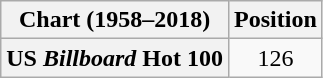<table class="wikitable plainrowheaders" style="text-align:center">
<tr>
<th scope="col">Chart (1958–2018)</th>
<th scope="col">Position</th>
</tr>
<tr>
<th scope="row">US <em>Billboard</em> Hot 100</th>
<td>126</td>
</tr>
</table>
